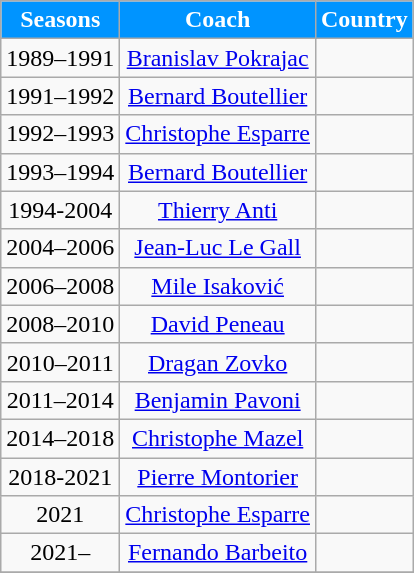<table class="wikitable" style="text-align: center;">
<tr>
<th style="color:white; background:#0094FF">Seasons</th>
<th style="color:white; background:#0094FF">Coach</th>
<th style="color:white; background:#0094FF">Country</th>
</tr>
<tr>
<td style="text-align: center">1989–1991</td>
<td style="text-align: center"><a href='#'>Branislav Pokrajac</a></td>
<td style="text-align: center"></td>
</tr>
<tr>
<td style="text-align: center">1991–1992</td>
<td style="text-align: center"><a href='#'>Bernard Boutellier</a></td>
<td style="text-align: center"></td>
</tr>
<tr>
<td style="text-align: center">1992–1993</td>
<td style="text-align: center"><a href='#'>Christophe Esparre</a></td>
<td style="text-align: center"></td>
</tr>
<tr>
<td style="text-align: center">1993–1994</td>
<td style="text-align: center"><a href='#'>Bernard Boutellier</a></td>
<td style="text-align: center"></td>
</tr>
<tr>
<td style="text-align: center">1994-2004</td>
<td style="text-align: center"><a href='#'>Thierry Anti</a></td>
<td style="text-align: center"></td>
</tr>
<tr>
<td style="text-align: center">2004–2006</td>
<td style="text-align: center"><a href='#'>Jean-Luc Le Gall</a></td>
<td style="text-align: center"></td>
</tr>
<tr>
<td style="text-align: center">2006–2008</td>
<td style="text-align: center"><a href='#'>Mile Isaković</a></td>
<td style="text-align: center"></td>
</tr>
<tr>
<td style="text-align: center">2008–2010</td>
<td style="text-align: center"><a href='#'>David Peneau</a></td>
<td style="text-align: center"></td>
</tr>
<tr>
<td style="text-align: center">2010–2011</td>
<td style="text-align: center"><a href='#'>Dragan Zovko</a></td>
<td style="text-align: center"></td>
</tr>
<tr>
<td style="text-align: center">2011–2014</td>
<td style="text-align: center"><a href='#'>Benjamin Pavoni</a></td>
<td style="text-align: center"></td>
</tr>
<tr>
<td style="text-align: center">2014–2018</td>
<td style="text-align: center"><a href='#'>Christophe Mazel</a></td>
<td style="text-align: center"></td>
</tr>
<tr>
<td style="text-align: center">2018-2021</td>
<td style="text-align: center"><a href='#'>Pierre Montorier</a></td>
<td style="text-align: center"></td>
</tr>
<tr>
<td style="text-align: center">2021</td>
<td style="text-align: center"><a href='#'>Christophe Esparre</a></td>
<td style="text-align: center"></td>
</tr>
<tr>
<td style="text-align: center">2021–</td>
<td style="text-align: center"><a href='#'>Fernando Barbeito</a></td>
<td style="text-align: center"></td>
</tr>
<tr>
</tr>
</table>
